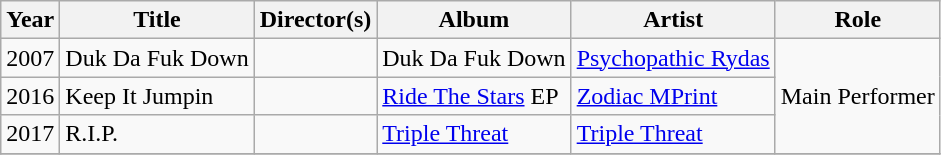<table class="wikitable" border="1">
<tr>
<th>Year</th>
<th>Title</th>
<th>Director(s)</th>
<th>Album</th>
<th>Artist</th>
<th>Role</th>
</tr>
<tr>
<td>2007</td>
<td>Duk Da Fuk Down</td>
<td></td>
<td>Duk Da Fuk Down</td>
<td><a href='#'>Psychopathic Rydas</a></td>
<td rowspan="3">Main Performer</td>
</tr>
<tr>
<td>2016</td>
<td>Keep It Jumpin</td>
<td></td>
<td><a href='#'>Ride The Stars</a> EP</td>
<td><a href='#'>Zodiac MPrint</a></td>
</tr>
<tr>
<td>2017</td>
<td>R.I.P.</td>
<td></td>
<td><a href='#'>Triple Threat</a></td>
<td><a href='#'>Triple Threat</a></td>
</tr>
<tr>
</tr>
</table>
